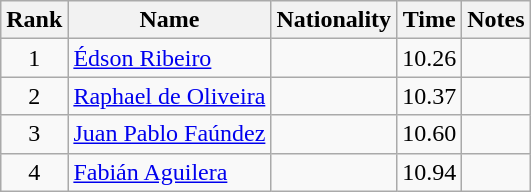<table class="wikitable sortable" style="text-align:center">
<tr>
<th>Rank</th>
<th>Name</th>
<th>Nationality</th>
<th>Time</th>
<th>Notes</th>
</tr>
<tr>
<td>1</td>
<td align=left><a href='#'>Édson Ribeiro</a></td>
<td align=left></td>
<td>10.26</td>
<td></td>
</tr>
<tr>
<td>2</td>
<td align=left><a href='#'>Raphael de Oliveira</a></td>
<td align=left></td>
<td>10.37</td>
<td></td>
</tr>
<tr>
<td>3</td>
<td align=left><a href='#'>Juan Pablo Faúndez</a></td>
<td align=left></td>
<td>10.60</td>
<td></td>
</tr>
<tr>
<td>4</td>
<td align=left><a href='#'>Fabián Aguilera</a></td>
<td align=left></td>
<td>10.94</td>
<td></td>
</tr>
</table>
